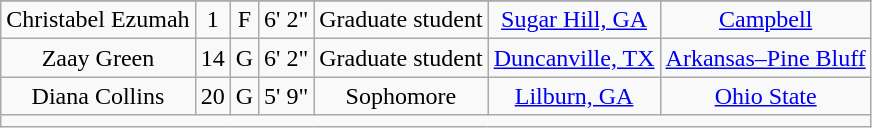<table class="wikitable sortable" style="text-align: center">
<tr align=center>
</tr>
<tr>
<td>Christabel Ezumah</td>
<td>1</td>
<td>F</td>
<td>6' 2"</td>
<td>Graduate student</td>
<td><a href='#'>Sugar Hill, GA</a></td>
<td><a href='#'>Campbell</a></td>
</tr>
<tr>
<td>Zaay Green</td>
<td>14</td>
<td>G</td>
<td>6' 2"</td>
<td>Graduate student</td>
<td><a href='#'>Duncanville, TX</a></td>
<td><a href='#'>Arkansas–Pine Bluff</a></td>
</tr>
<tr>
<td>Diana Collins</td>
<td>20</td>
<td>G</td>
<td>5' 9"</td>
<td>Sophomore</td>
<td><a href='#'>Lilburn, GA</a></td>
<td><a href='#'>Ohio State</a></td>
</tr>
<tr>
<td colspan=7></td>
</tr>
</table>
